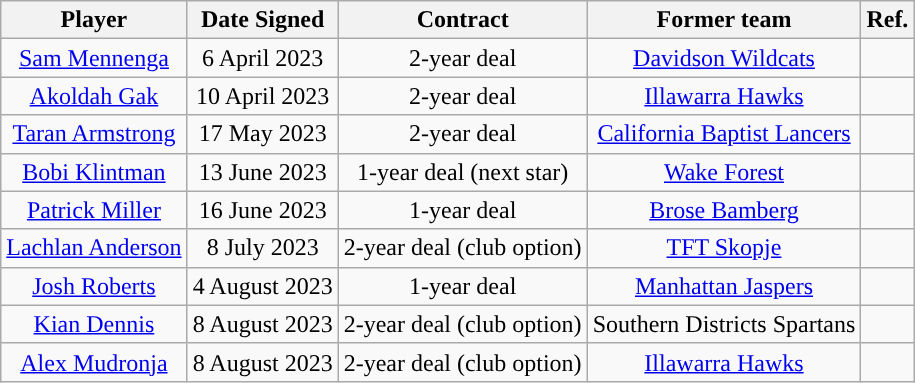<table class="wikitable sortable sortable" style="text-align: center">
<tr>
<th>Player</th>
<th>Date Signed</th>
<th>Contract</th>
<th>Former team</th>
<th>Ref.</th>
</tr>
<tr>
<td><a href='#'>Sam Mennenga</a></td>
<td>6 April 2023</td>
<td>2-year deal</td>
<td><a href='#'>Davidson Wildcats</a></td>
<td></td>
</tr>
<tr>
<td><a href='#'>Akoldah Gak</a></td>
<td>10 April 2023</td>
<td>2-year deal</td>
<td><a href='#'>Illawarra Hawks</a></td>
<td></td>
</tr>
<tr>
<td><a href='#'>Taran Armstrong</a></td>
<td>17 May 2023</td>
<td>2-year deal</td>
<td><a href='#'>California Baptist Lancers</a></td>
<td></td>
</tr>
<tr>
<td><a href='#'>Bobi Klintman</a></td>
<td>13 June 2023</td>
<td>1-year deal (next star)</td>
<td><a href='#'>Wake Forest</a></td>
<td></td>
</tr>
<tr>
<td><a href='#'>Patrick Miller</a></td>
<td>16 June 2023</td>
<td>1-year deal</td>
<td><a href='#'>Brose Bamberg</a></td>
<td></td>
</tr>
<tr>
<td><a href='#'>Lachlan Anderson</a></td>
<td>8 July 2023</td>
<td>2-year deal (club option)</td>
<td><a href='#'>TFT Skopje</a></td>
<td></td>
</tr>
<tr>
<td><a href='#'>Josh Roberts</a></td>
<td>4 August 2023</td>
<td>1-year deal</td>
<td><a href='#'>Manhattan Jaspers</a></td>
<td></td>
</tr>
<tr>
<td><a href='#'>Kian Dennis</a></td>
<td>8 August 2023</td>
<td>2-year deal (club option)</td>
<td>Southern Districts Spartans</td>
<td></td>
</tr>
<tr>
<td><a href='#'>Alex Mudronja</a></td>
<td>8 August 2023</td>
<td>2-year deal (club option)</td>
<td><a href='#'>Illawarra Hawks</a></td>
<td></td>
</tr>
</table>
